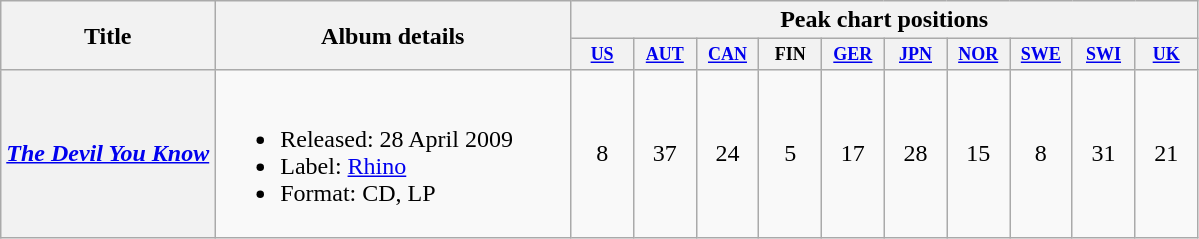<table class="wikitable plainrowheaders">
<tr>
<th scope="col" rowspan="2"><strong>Title</strong></th>
<th scope="col" rowspan="2" style="width:230px;">Album details</th>
<th scope="col" colspan="10">Peak chart positions</th>
</tr>
<tr>
<th style="width:3em;font-size:75%;"><a href='#'>US</a><br></th>
<th style="width:3em;font-size:75%;"><a href='#'>AUT</a><br></th>
<th style="width:3em;font-size:75%;"><a href='#'>CAN</a><br></th>
<th style="width:3em;font-size:75%;">FIN<br></th>
<th style="width:3em;font-size:75%;"><a href='#'>GER</a><br></th>
<th style="width:3em;font-size:75%;"><a href='#'>JPN</a><br></th>
<th style="width:3em;font-size:75%;"><a href='#'>NOR</a><br></th>
<th style="width:3em;font-size:75%;"><a href='#'>SWE</a><br></th>
<th style="width:3em;font-size:75%;"><a href='#'>SWI</a><br></th>
<th style="width:3em;font-size:75%;"><a href='#'>UK</a><br></th>
</tr>
<tr>
<th style="text-align:center;"scope="row"><em><a href='#'>The Devil You Know</a></em></th>
<td><br><ul><li>Released: 28 April 2009</li><li>Label: <a href='#'>Rhino</a></li><li>Format: CD, LP</li></ul></td>
<td style="text-align:center;">8</td>
<td style="text-align:center;">37</td>
<td style="text-align:center;">24</td>
<td style="text-align:center;">5</td>
<td style="text-align:center;">17</td>
<td style="text-align:center;">28</td>
<td style="text-align:center;">15</td>
<td style="text-align:center;">8</td>
<td style="text-align:center;">31</td>
<td style="text-align:center;">21</td>
</tr>
</table>
